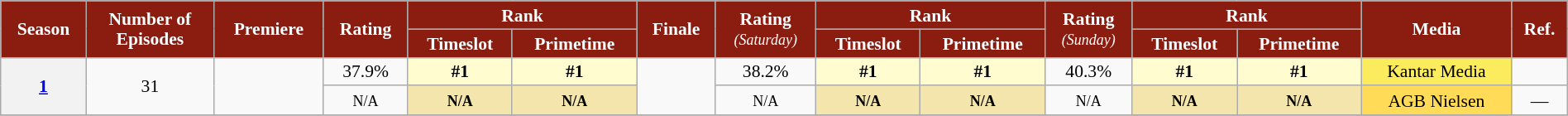<table class="wikitable" style="text-align:center; background:#f9f9f9; font-size:90%; line-height:16px;" width="100%">
<tr>
<th style="background:#8b1c10; color:white;" rowspan="2">Season</th>
<th style="background:#8b1c10; color:white;" rowspan="2">Number of<br>Episodes</th>
<th style="background:#8b1c10; color:white;" rowspan="2">Premiere</th>
<th style="background:#8b1c10; color:white;" rowspan="2">Rating</th>
<th style="background:#8b1c10; color:white;" colspan="2">Rank</th>
<th style="background:#8b1c10; color:white;" rowspan="2">Finale</th>
<td style="background:#8b1c10; color:white;" rowspan="2"><strong>Rating</strong><br><em><small>(Saturday)</small></em></td>
<th style="background:#8b1c10; color:white;" colspan="2">Rank</th>
<td style="background:#8b1c10; color:white;" rowspan="2"><strong>Rating</strong><br><em><small>(Sunday)</small></em></td>
<th style="background:#8b1c10; color:white;" colspan="2">Rank</th>
<th style="background:#8b1c10; color:white;" rowspan="2">Media</th>
<th style="background:#8b1c10; color:white;" rowspan="2">Ref.</th>
</tr>
<tr>
<th style="background:#8b1c10; color:white;">Timeslot</th>
<th style="background:#8b1c10; color:white;">Primetime</th>
<th style="background:#8b1c10; color:white;">Timeslot</th>
<th style="background:#8b1c10; color:white;">Primetime</th>
<th style="background:#8b1c10; color:white;">Timeslot</th>
<th style="background:#8b1c10; color:white;">Primetime</th>
</tr>
<tr>
<th rowspan="2"><a href='#'><span>1</span></a></th>
<td rowspan="2">31</td>
<td rowspan="2"></td>
<td>37.9%</td>
<th style="background:#FFFDD0">#1</th>
<th style="background:#FFFDD0">#1</th>
<td rowspan="2"></td>
<td>38.2%</td>
<th style="background:#FFFDD0">#1</th>
<th style="background:#FFFDD0">#1</th>
<td>40.3%</td>
<th style="background:#FFFDD0">#1</th>
<th style="background:#FFFDD0">#1</th>
<td style="background:#FBEC5D">Kantar Media</td>
<td></td>
</tr>
<tr>
<td><small>N/A</small></td>
<th style="background:#F3E5AB"><small>N/A</small></th>
<th style="background:#F3E5AB"><small>N/A</small></th>
<td><small>N/A</small></td>
<th style="background:#F3E5AB"><small>N/A</small></th>
<th style="background:#F3E5AB"><small>N/A</small></th>
<td><small>N/A</small></td>
<th style="background:#F3E5AB"><small>N/A</small></th>
<th style="background:#F3E5AB"><small>N/A</small></th>
<td style="background:#FFDB58">AGB Nielsen</td>
<td>—</td>
</tr>
<tr>
</tr>
</table>
